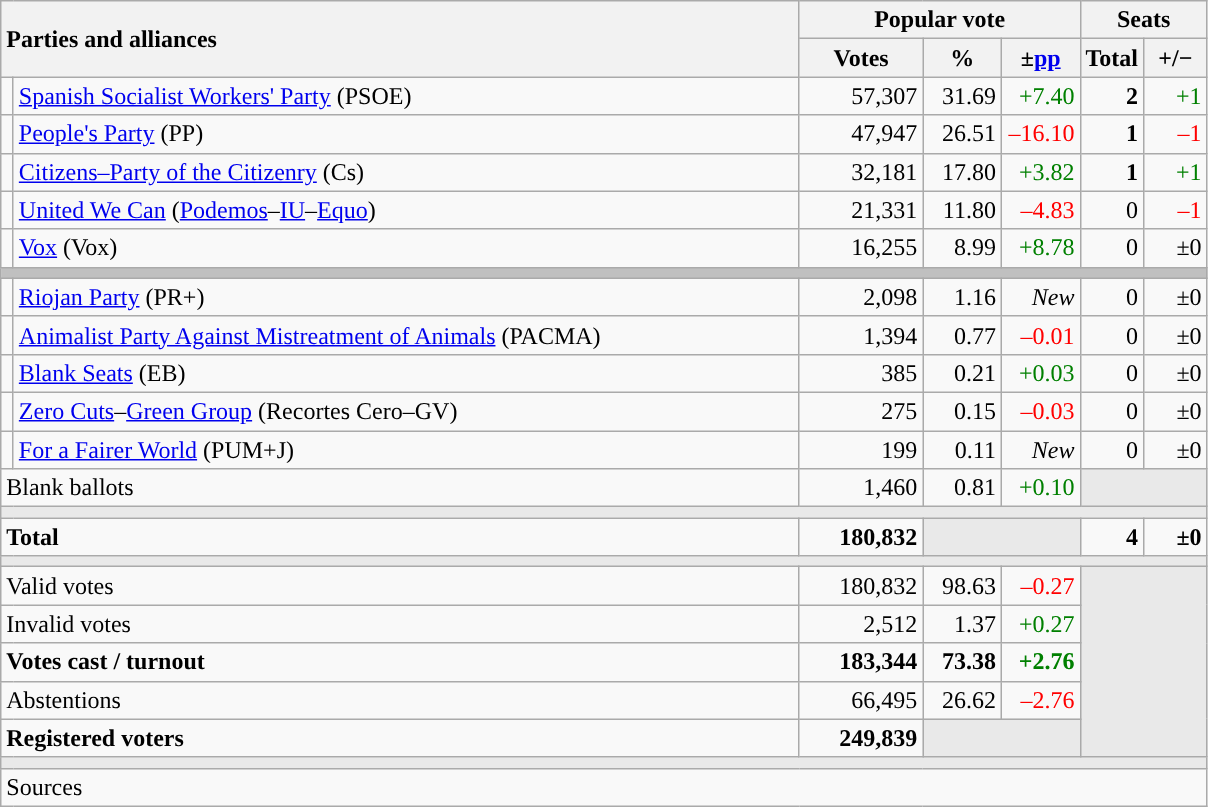<table class="wikitable" style="text-align:right;">
<tr>
<th style="text-align:left;" rowspan="2" colspan="2" width="525">Parties and alliances</th>
<th colspan="3">Popular vote</th>
<th colspan="2">Seats</th>
</tr>
<tr>
<th width="75">Votes</th>
<th width="45">%</th>
<th width="45">±<a href='#'>pp</a></th>
<th width="35">Total</th>
<th width="35">+/−</th>
</tr>
<tr>
<td width="1" style="color:inherit;background:"></td>
<td align="left"><a href='#'>Spanish Socialist Workers' Party</a> (PSOE)</td>
<td>57,307</td>
<td>31.69</td>
<td style="color:green;">+7.40</td>
<td><strong>2</strong></td>
<td style="color:green;">+1</td>
</tr>
<tr>
<td style="color:inherit;background:"></td>
<td align="left"><a href='#'>People's Party</a> (PP)</td>
<td>47,947</td>
<td>26.51</td>
<td style="color:red;">–16.10</td>
<td><strong>1</strong></td>
<td style="color:red;">–1</td>
</tr>
<tr>
<td style="color:inherit;background:"></td>
<td align="left"><a href='#'>Citizens–Party of the Citizenry</a> (Cs)</td>
<td>32,181</td>
<td>17.80</td>
<td style="color:green;">+3.82</td>
<td><strong>1</strong></td>
<td style="color:green;">+1</td>
</tr>
<tr>
<td style="color:inherit;background:"></td>
<td align="left"><a href='#'>United We Can</a> (<a href='#'>Podemos</a>–<a href='#'>IU</a>–<a href='#'>Equo</a>)</td>
<td>21,331</td>
<td>11.80</td>
<td style="color:red;">–4.83</td>
<td>0</td>
<td style="color:red;">–1</td>
</tr>
<tr>
<td style="color:inherit;background:"></td>
<td align="left"><a href='#'>Vox</a> (Vox)</td>
<td>16,255</td>
<td>8.99</td>
<td style="color:green;">+8.78</td>
<td>0</td>
<td>±0</td>
</tr>
<tr>
<td colspan="7" bgcolor="#C0C0C0"></td>
</tr>
<tr>
<td style="color:inherit;background:"></td>
<td align="left"><a href='#'>Riojan Party</a> (PR+)</td>
<td>2,098</td>
<td>1.16</td>
<td><em>New</em></td>
<td>0</td>
<td>±0</td>
</tr>
<tr>
<td style="color:inherit;background:"></td>
<td align="left"><a href='#'>Animalist Party Against Mistreatment of Animals</a> (PACMA)</td>
<td>1,394</td>
<td>0.77</td>
<td style="color:red;">–0.01</td>
<td>0</td>
<td>±0</td>
</tr>
<tr>
<td style="color:inherit;background:"></td>
<td align="left"><a href='#'>Blank Seats</a> (EB)</td>
<td>385</td>
<td>0.21</td>
<td style="color:green;">+0.03</td>
<td>0</td>
<td>±0</td>
</tr>
<tr>
<td style="color:inherit;background:"></td>
<td align="left"><a href='#'>Zero Cuts</a>–<a href='#'>Green Group</a> (Recortes Cero–GV)</td>
<td>275</td>
<td>0.15</td>
<td style="color:red;">–0.03</td>
<td>0</td>
<td>±0</td>
</tr>
<tr>
<td style="color:inherit;background:"></td>
<td align="left"><a href='#'>For a Fairer World</a> (PUM+J)</td>
<td>199</td>
<td>0.11</td>
<td><em>New</em></td>
<td>0</td>
<td>±0</td>
</tr>
<tr>
<td align="left" colspan="2">Blank ballots</td>
<td>1,460</td>
<td>0.81</td>
<td style="color:green;">+0.10</td>
<td bgcolor="#E9E9E9" colspan="2"></td>
</tr>
<tr>
<td colspan="7" bgcolor="#E9E9E9"></td>
</tr>
<tr style="font-weight:bold;">
<td align="left" colspan="2">Total</td>
<td>180,832</td>
<td bgcolor="#E9E9E9" colspan="2"></td>
<td>4</td>
<td>±0</td>
</tr>
<tr>
<td colspan="7" bgcolor="#E9E9E9"></td>
</tr>
<tr>
<td align="left" colspan="2">Valid votes</td>
<td>180,832</td>
<td>98.63</td>
<td style="color:red;">–0.27</td>
<td bgcolor="#E9E9E9" colspan="2" rowspan="5"></td>
</tr>
<tr>
<td align="left" colspan="2">Invalid votes</td>
<td>2,512</td>
<td>1.37</td>
<td style="color:green;">+0.27</td>
</tr>
<tr style="font-weight:bold;">
<td align="left" colspan="2">Votes cast / turnout</td>
<td>183,344</td>
<td>73.38</td>
<td style="color:green;">+2.76</td>
</tr>
<tr>
<td align="left" colspan="2">Abstentions</td>
<td>66,495</td>
<td>26.62</td>
<td style="color:red;">–2.76</td>
</tr>
<tr style="font-weight:bold;">
<td align="left" colspan="2">Registered voters</td>
<td>249,839</td>
<td bgcolor="#E9E9E9" colspan="2"></td>
</tr>
<tr>
<td colspan="7" bgcolor="#E9E9E9"></td>
</tr>
<tr>
<td align="left" colspan="7">Sources</td>
</tr>
</table>
